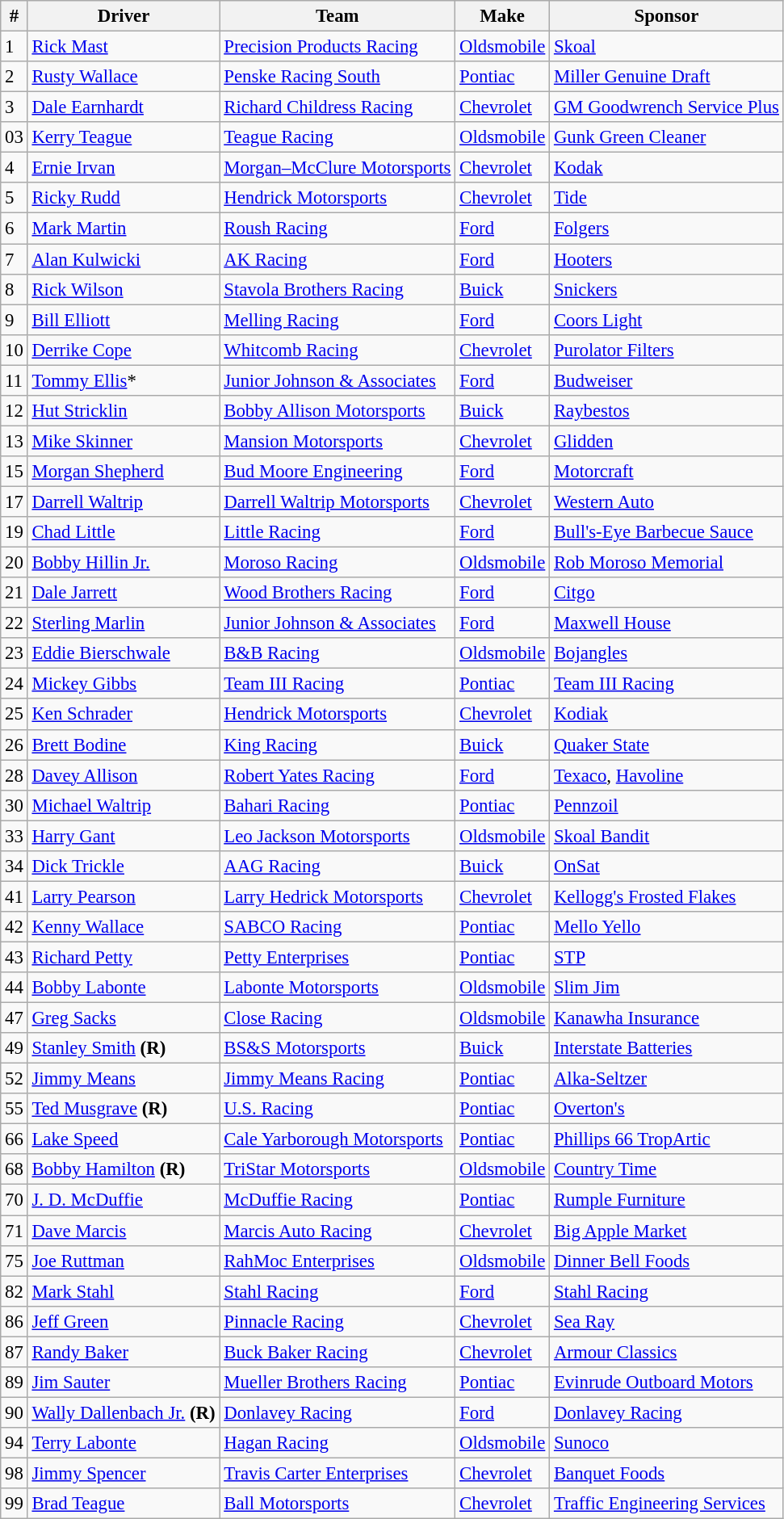<table class="wikitable" style="font-size:95%">
<tr>
<th>#</th>
<th>Driver</th>
<th>Team</th>
<th>Make</th>
<th>Sponsor</th>
</tr>
<tr>
<td>1</td>
<td><a href='#'>Rick Mast</a></td>
<td><a href='#'>Precision Products Racing</a></td>
<td><a href='#'>Oldsmobile</a></td>
<td><a href='#'>Skoal</a></td>
</tr>
<tr>
<td>2</td>
<td><a href='#'>Rusty Wallace</a></td>
<td><a href='#'>Penske Racing South</a></td>
<td><a href='#'>Pontiac</a></td>
<td><a href='#'>Miller Genuine Draft</a></td>
</tr>
<tr>
<td>3</td>
<td><a href='#'>Dale Earnhardt</a></td>
<td><a href='#'>Richard Childress Racing</a></td>
<td><a href='#'>Chevrolet</a></td>
<td><a href='#'>GM Goodwrench Service Plus</a></td>
</tr>
<tr>
<td>03</td>
<td><a href='#'>Kerry Teague</a></td>
<td><a href='#'>Teague Racing</a></td>
<td><a href='#'>Oldsmobile</a></td>
<td><a href='#'>Gunk Green Cleaner</a></td>
</tr>
<tr>
<td>4</td>
<td><a href='#'>Ernie Irvan</a></td>
<td><a href='#'>Morgan–McClure Motorsports</a></td>
<td><a href='#'>Chevrolet</a></td>
<td><a href='#'>Kodak</a></td>
</tr>
<tr>
<td>5</td>
<td><a href='#'>Ricky Rudd</a></td>
<td><a href='#'>Hendrick Motorsports</a></td>
<td><a href='#'>Chevrolet</a></td>
<td><a href='#'>Tide</a></td>
</tr>
<tr>
<td>6</td>
<td><a href='#'>Mark Martin</a></td>
<td><a href='#'>Roush Racing</a></td>
<td><a href='#'>Ford</a></td>
<td><a href='#'>Folgers</a></td>
</tr>
<tr>
<td>7</td>
<td><a href='#'>Alan Kulwicki</a></td>
<td><a href='#'>AK Racing</a></td>
<td><a href='#'>Ford</a></td>
<td><a href='#'>Hooters</a></td>
</tr>
<tr>
<td>8</td>
<td><a href='#'>Rick Wilson</a></td>
<td><a href='#'>Stavola Brothers Racing</a></td>
<td><a href='#'>Buick</a></td>
<td><a href='#'>Snickers</a></td>
</tr>
<tr>
<td>9</td>
<td><a href='#'>Bill Elliott</a></td>
<td><a href='#'>Melling Racing</a></td>
<td><a href='#'>Ford</a></td>
<td><a href='#'>Coors Light</a></td>
</tr>
<tr>
<td>10</td>
<td><a href='#'>Derrike Cope</a></td>
<td><a href='#'>Whitcomb Racing</a></td>
<td><a href='#'>Chevrolet</a></td>
<td><a href='#'>Purolator Filters</a></td>
</tr>
<tr>
<td>11</td>
<td><a href='#'>Tommy Ellis</a>*</td>
<td><a href='#'>Junior Johnson & Associates</a></td>
<td><a href='#'>Ford</a></td>
<td><a href='#'>Budweiser</a></td>
</tr>
<tr>
<td>12</td>
<td><a href='#'>Hut Stricklin</a></td>
<td><a href='#'>Bobby Allison Motorsports</a></td>
<td><a href='#'>Buick</a></td>
<td><a href='#'>Raybestos</a></td>
</tr>
<tr>
<td>13</td>
<td><a href='#'>Mike Skinner</a></td>
<td><a href='#'>Mansion Motorsports</a></td>
<td><a href='#'>Chevrolet</a></td>
<td><a href='#'>Glidden</a></td>
</tr>
<tr>
<td>15</td>
<td><a href='#'>Morgan Shepherd</a></td>
<td><a href='#'>Bud Moore Engineering</a></td>
<td><a href='#'>Ford</a></td>
<td><a href='#'>Motorcraft</a></td>
</tr>
<tr>
<td>17</td>
<td><a href='#'>Darrell Waltrip</a></td>
<td><a href='#'>Darrell Waltrip Motorsports</a></td>
<td><a href='#'>Chevrolet</a></td>
<td><a href='#'>Western Auto</a></td>
</tr>
<tr>
<td>19</td>
<td><a href='#'>Chad Little</a></td>
<td><a href='#'>Little Racing</a></td>
<td><a href='#'>Ford</a></td>
<td><a href='#'>Bull's-Eye Barbecue Sauce</a></td>
</tr>
<tr>
<td>20</td>
<td><a href='#'>Bobby Hillin Jr.</a></td>
<td><a href='#'>Moroso Racing</a></td>
<td><a href='#'>Oldsmobile</a></td>
<td><a href='#'>Rob Moroso Memorial</a></td>
</tr>
<tr>
<td>21</td>
<td><a href='#'>Dale Jarrett</a></td>
<td><a href='#'>Wood Brothers Racing</a></td>
<td><a href='#'>Ford</a></td>
<td><a href='#'>Citgo</a></td>
</tr>
<tr>
<td>22</td>
<td><a href='#'>Sterling Marlin</a></td>
<td><a href='#'>Junior Johnson & Associates</a></td>
<td><a href='#'>Ford</a></td>
<td><a href='#'>Maxwell House</a></td>
</tr>
<tr>
<td>23</td>
<td><a href='#'>Eddie Bierschwale</a></td>
<td><a href='#'>B&B Racing</a></td>
<td><a href='#'>Oldsmobile</a></td>
<td><a href='#'>Bojangles</a></td>
</tr>
<tr>
<td>24</td>
<td><a href='#'>Mickey Gibbs</a></td>
<td><a href='#'>Team III Racing</a></td>
<td><a href='#'>Pontiac</a></td>
<td><a href='#'>Team III Racing</a></td>
</tr>
<tr>
<td>25</td>
<td><a href='#'>Ken Schrader</a></td>
<td><a href='#'>Hendrick Motorsports</a></td>
<td><a href='#'>Chevrolet</a></td>
<td><a href='#'>Kodiak</a></td>
</tr>
<tr>
<td>26</td>
<td><a href='#'>Brett Bodine</a></td>
<td><a href='#'>King Racing</a></td>
<td><a href='#'>Buick</a></td>
<td><a href='#'>Quaker State</a></td>
</tr>
<tr>
<td>28</td>
<td><a href='#'>Davey Allison</a></td>
<td><a href='#'>Robert Yates Racing</a></td>
<td><a href='#'>Ford</a></td>
<td><a href='#'>Texaco</a>, <a href='#'>Havoline</a></td>
</tr>
<tr>
<td>30</td>
<td><a href='#'>Michael Waltrip</a></td>
<td><a href='#'>Bahari Racing</a></td>
<td><a href='#'>Pontiac</a></td>
<td><a href='#'>Pennzoil</a></td>
</tr>
<tr>
<td>33</td>
<td><a href='#'>Harry Gant</a></td>
<td><a href='#'>Leo Jackson Motorsports</a></td>
<td><a href='#'>Oldsmobile</a></td>
<td><a href='#'>Skoal Bandit</a></td>
</tr>
<tr>
<td>34</td>
<td><a href='#'>Dick Trickle</a></td>
<td><a href='#'>AAG Racing</a></td>
<td><a href='#'>Buick</a></td>
<td><a href='#'>OnSat</a></td>
</tr>
<tr>
<td>41</td>
<td><a href='#'>Larry Pearson</a></td>
<td><a href='#'>Larry Hedrick Motorsports</a></td>
<td><a href='#'>Chevrolet</a></td>
<td><a href='#'>Kellogg's Frosted Flakes</a></td>
</tr>
<tr>
<td>42</td>
<td><a href='#'>Kenny Wallace</a></td>
<td><a href='#'>SABCO Racing</a></td>
<td><a href='#'>Pontiac</a></td>
<td><a href='#'>Mello Yello</a></td>
</tr>
<tr>
<td>43</td>
<td><a href='#'>Richard Petty</a></td>
<td><a href='#'>Petty Enterprises</a></td>
<td><a href='#'>Pontiac</a></td>
<td><a href='#'>STP</a></td>
</tr>
<tr>
<td>44</td>
<td><a href='#'>Bobby Labonte</a></td>
<td><a href='#'>Labonte Motorsports</a></td>
<td><a href='#'>Oldsmobile</a></td>
<td><a href='#'>Slim Jim</a></td>
</tr>
<tr>
<td>47</td>
<td><a href='#'>Greg Sacks</a></td>
<td><a href='#'>Close Racing</a></td>
<td><a href='#'>Oldsmobile</a></td>
<td><a href='#'>Kanawha Insurance</a></td>
</tr>
<tr>
<td>49</td>
<td><a href='#'>Stanley Smith</a> <strong>(R)</strong></td>
<td><a href='#'>BS&S Motorsports</a></td>
<td><a href='#'>Buick</a></td>
<td><a href='#'>Interstate Batteries</a></td>
</tr>
<tr>
<td>52</td>
<td><a href='#'>Jimmy Means</a></td>
<td><a href='#'>Jimmy Means Racing</a></td>
<td><a href='#'>Pontiac</a></td>
<td><a href='#'>Alka-Seltzer</a></td>
</tr>
<tr>
<td>55</td>
<td><a href='#'>Ted Musgrave</a> <strong>(R)</strong></td>
<td><a href='#'>U.S. Racing</a></td>
<td><a href='#'>Pontiac</a></td>
<td><a href='#'>Overton's</a></td>
</tr>
<tr>
<td>66</td>
<td><a href='#'>Lake Speed</a></td>
<td><a href='#'>Cale Yarborough Motorsports</a></td>
<td><a href='#'>Pontiac</a></td>
<td><a href='#'>Phillips 66 TropArtic</a></td>
</tr>
<tr>
<td>68</td>
<td><a href='#'>Bobby Hamilton</a> <strong>(R)</strong></td>
<td><a href='#'>TriStar Motorsports</a></td>
<td><a href='#'>Oldsmobile</a></td>
<td><a href='#'>Country Time</a></td>
</tr>
<tr>
<td>70</td>
<td><a href='#'>J. D. McDuffie</a></td>
<td><a href='#'>McDuffie Racing</a></td>
<td><a href='#'>Pontiac</a></td>
<td><a href='#'>Rumple Furniture</a></td>
</tr>
<tr>
<td>71</td>
<td><a href='#'>Dave Marcis</a></td>
<td><a href='#'>Marcis Auto Racing</a></td>
<td><a href='#'>Chevrolet</a></td>
<td><a href='#'>Big Apple Market</a></td>
</tr>
<tr>
<td>75</td>
<td><a href='#'>Joe Ruttman</a></td>
<td><a href='#'>RahMoc Enterprises</a></td>
<td><a href='#'>Oldsmobile</a></td>
<td><a href='#'>Dinner Bell Foods</a></td>
</tr>
<tr>
<td>82</td>
<td><a href='#'>Mark Stahl</a></td>
<td><a href='#'>Stahl Racing</a></td>
<td><a href='#'>Ford</a></td>
<td><a href='#'>Stahl Racing</a></td>
</tr>
<tr>
<td>86</td>
<td><a href='#'>Jeff Green</a></td>
<td><a href='#'>Pinnacle Racing</a></td>
<td><a href='#'>Chevrolet</a></td>
<td><a href='#'>Sea Ray</a></td>
</tr>
<tr>
<td>87</td>
<td><a href='#'>Randy Baker</a></td>
<td><a href='#'>Buck Baker Racing</a></td>
<td><a href='#'>Chevrolet</a></td>
<td><a href='#'>Armour Classics</a></td>
</tr>
<tr>
<td>89</td>
<td><a href='#'>Jim Sauter</a></td>
<td><a href='#'>Mueller Brothers Racing</a></td>
<td><a href='#'>Pontiac</a></td>
<td><a href='#'>Evinrude Outboard Motors</a></td>
</tr>
<tr>
<td>90</td>
<td><a href='#'>Wally Dallenbach Jr.</a> <strong>(R)</strong></td>
<td><a href='#'>Donlavey Racing</a></td>
<td><a href='#'>Ford</a></td>
<td><a href='#'>Donlavey Racing</a></td>
</tr>
<tr>
<td>94</td>
<td><a href='#'>Terry Labonte</a></td>
<td><a href='#'>Hagan Racing</a></td>
<td><a href='#'>Oldsmobile</a></td>
<td><a href='#'>Sunoco</a></td>
</tr>
<tr>
<td>98</td>
<td><a href='#'>Jimmy Spencer</a></td>
<td><a href='#'>Travis Carter Enterprises</a></td>
<td><a href='#'>Chevrolet</a></td>
<td><a href='#'>Banquet Foods</a></td>
</tr>
<tr>
<td>99</td>
<td><a href='#'>Brad Teague</a></td>
<td><a href='#'>Ball Motorsports</a></td>
<td><a href='#'>Chevrolet</a></td>
<td><a href='#'>Traffic Engineering Services</a></td>
</tr>
</table>
